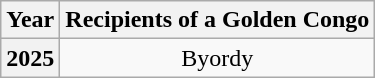<table class="wikitable" style="text-align:center;">
<tr>
<th>Year</th>
<th>Recipients of a Golden Congo</th>
</tr>
<tr>
<th>2025</th>
<td>Byordy</td>
</tr>
</table>
